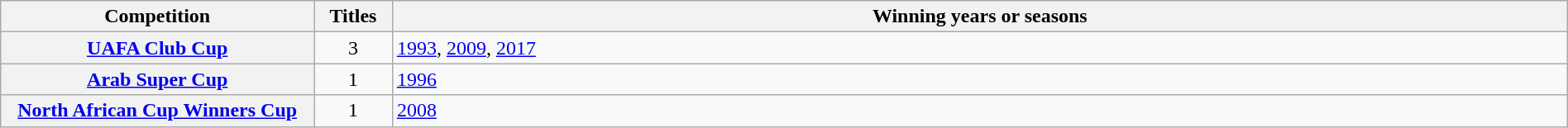<table class="wikitable sortable plainrowheaders" style="width:100%;">
<tr>
<th scope="col" style="width:20%;">Competition</th>
<th scope="col" style="width:5%;">Titles</th>
<th scope="col">Winning years or seasons</th>
</tr>
<tr>
<th scope="row"><a href='#'>UAFA Club Cup</a></th>
<td style="text-align:center;">3</td>
<td><a href='#'>1993</a>, <a href='#'>2009</a>, <a href='#'>2017</a></td>
</tr>
<tr>
<th scope="row"><a href='#'>Arab Super Cup</a></th>
<td style="text-align:center;">1</td>
<td><a href='#'>1996</a></td>
</tr>
<tr>
<th scope="row"><a href='#'>North African Cup Winners Cup</a></th>
<td style="text-align:center;">1</td>
<td><a href='#'>2008</a></td>
</tr>
</table>
